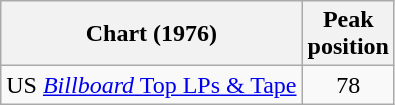<table class="wikitable">
<tr>
<th>Chart (1976)</th>
<th>Peak<br>position</th>
</tr>
<tr>
<td>US <a href='#'><em>Billboard</em> Top LPs & Tape</a></td>
<td align="center">78</td>
</tr>
</table>
